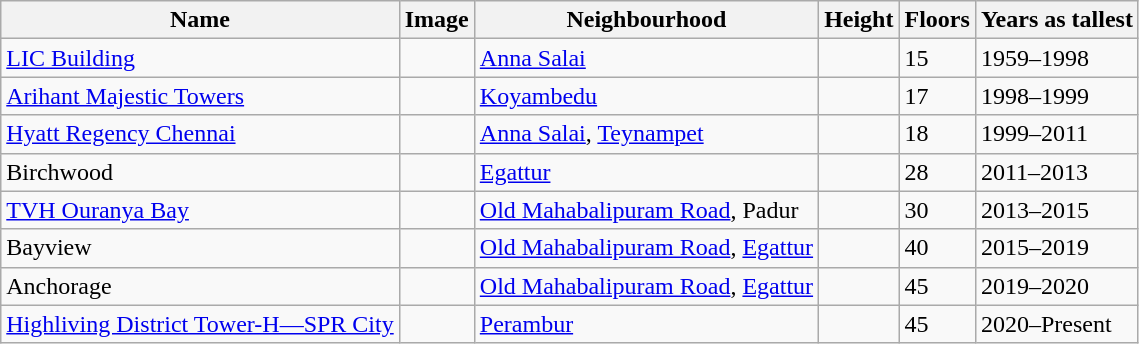<table class="sortable wikitable">
<tr>
<th>Name</th>
<th>Image</th>
<th>Neighbourhood</th>
<th>Height</th>
<th>Floors</th>
<th>Years as tallest</th>
</tr>
<tr>
<td><a href='#'>LIC Building</a></td>
<td></td>
<td><a href='#'>Anna Salai</a></td>
<td></td>
<td>15</td>
<td>1959–1998</td>
</tr>
<tr>
<td><a href='#'>Arihant Majestic Towers</a></td>
<td></td>
<td><a href='#'>Koyambedu</a></td>
<td></td>
<td>17</td>
<td>1998–1999</td>
</tr>
<tr>
<td><a href='#'>Hyatt Regency Chennai</a></td>
<td></td>
<td><a href='#'>Anna Salai</a>, <a href='#'>Teynampet</a></td>
<td></td>
<td>18</td>
<td>1999–2011</td>
</tr>
<tr>
<td>Birchwood</td>
<td></td>
<td><a href='#'>Egattur</a></td>
<td></td>
<td>28</td>
<td>2011–2013</td>
</tr>
<tr>
<td><a href='#'>TVH Ouranya Bay</a></td>
<td></td>
<td><a href='#'>Old Mahabalipuram Road</a>, Padur</td>
<td></td>
<td>30</td>
<td>2013–2015</td>
</tr>
<tr>
<td>Bayview</td>
<td></td>
<td><a href='#'>Old Mahabalipuram Road</a>, <a href='#'>Egattur</a></td>
<td></td>
<td>40</td>
<td>2015–2019</td>
</tr>
<tr>
<td>Anchorage</td>
<td></td>
<td><a href='#'>Old Mahabalipuram Road</a>, <a href='#'>Egattur</a></td>
<td></td>
<td>45</td>
<td>2019–2020</td>
</tr>
<tr>
<td><a href='#'>Highliving District Tower-H—SPR City</a></td>
<td></td>
<td><a href='#'>Perambur</a></td>
<td></td>
<td>45</td>
<td>2020–Present</td>
</tr>
</table>
